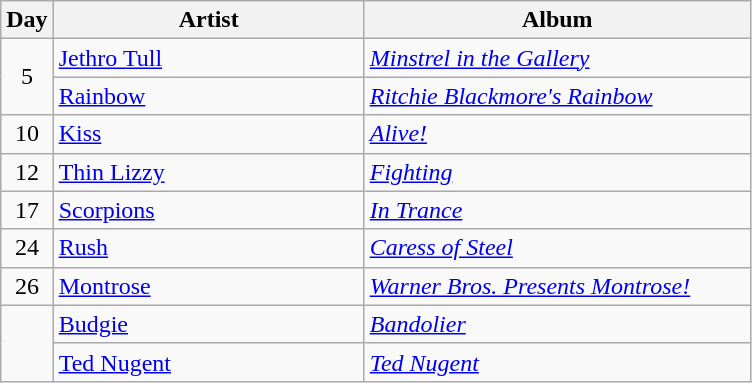<table class="wikitable" border="1">
<tr>
<th>Day</th>
<th width="200">Artist</th>
<th width="250">Album</th>
</tr>
<tr>
<td rowspan="2" style="text-align:center;">5</td>
<td><a href='#'>Jethro Tull</a></td>
<td><em><a href='#'>Minstrel in the Gallery</a></em></td>
</tr>
<tr>
<td><a href='#'>Rainbow</a></td>
<td><em><a href='#'>Ritchie Blackmore's Rainbow</a></em></td>
</tr>
<tr>
<td style="text-align:center;" rowspan="1">10</td>
<td><a href='#'>Kiss</a></td>
<td><em><a href='#'>Alive!</a></em></td>
</tr>
<tr>
<td rowspan="1" style="text-align:center;">12</td>
<td><a href='#'>Thin Lizzy</a></td>
<td><em><a href='#'>Fighting</a></em></td>
</tr>
<tr>
<td style="text-align:center;" rowspan="1">17</td>
<td><a href='#'>Scorpions</a></td>
<td><em><a href='#'>In Trance</a></em></td>
</tr>
<tr>
<td style="text-align:center;" rowspan="1">24</td>
<td><a href='#'>Rush</a></td>
<td><em><a href='#'>Caress of Steel</a></em> </td>
</tr>
<tr>
<td style="text-align:center;" rowspan="1">26</td>
<td><a href='#'>Montrose</a></td>
<td><em><a href='#'>Warner Bros. Presents Montrose!</a></em></td>
</tr>
<tr>
<td rowspan="2" style="text-align:center;"></td>
<td><a href='#'>Budgie</a></td>
<td><em><a href='#'>Bandolier</a></em></td>
</tr>
<tr>
<td><a href='#'>Ted Nugent</a></td>
<td><em><a href='#'>Ted Nugent</a></em></td>
</tr>
</table>
